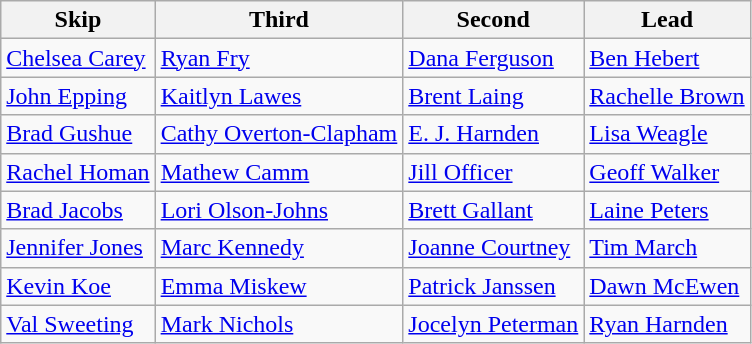<table class="wikitable">
<tr>
<th>Skip</th>
<th>Third</th>
<th>Second</th>
<th>Lead</th>
</tr>
<tr>
<td><a href='#'>Chelsea Carey</a></td>
<td><a href='#'>Ryan Fry</a></td>
<td><a href='#'>Dana Ferguson</a></td>
<td><a href='#'>Ben Hebert</a></td>
</tr>
<tr>
<td><a href='#'>John Epping</a></td>
<td><a href='#'>Kaitlyn Lawes</a></td>
<td><a href='#'>Brent Laing</a></td>
<td><a href='#'>Rachelle Brown</a></td>
</tr>
<tr>
<td><a href='#'>Brad Gushue</a></td>
<td><a href='#'>Cathy Overton-Clapham</a></td>
<td><a href='#'>E. J. Harnden</a></td>
<td><a href='#'>Lisa Weagle</a></td>
</tr>
<tr>
<td><a href='#'>Rachel Homan</a></td>
<td><a href='#'>Mathew Camm</a></td>
<td><a href='#'>Jill Officer</a></td>
<td><a href='#'>Geoff Walker</a></td>
</tr>
<tr>
<td><a href='#'>Brad Jacobs</a></td>
<td><a href='#'>Lori Olson-Johns</a></td>
<td><a href='#'>Brett Gallant</a></td>
<td><a href='#'>Laine Peters</a></td>
</tr>
<tr>
<td><a href='#'>Jennifer Jones</a></td>
<td><a href='#'>Marc Kennedy</a></td>
<td><a href='#'>Joanne Courtney</a></td>
<td><a href='#'>Tim March</a></td>
</tr>
<tr>
<td><a href='#'>Kevin Koe</a></td>
<td><a href='#'>Emma Miskew</a></td>
<td><a href='#'>Patrick Janssen</a></td>
<td><a href='#'>Dawn McEwen</a></td>
</tr>
<tr>
<td><a href='#'>Val Sweeting</a></td>
<td><a href='#'>Mark Nichols</a></td>
<td><a href='#'>Jocelyn Peterman</a></td>
<td><a href='#'>Ryan Harnden</a></td>
</tr>
</table>
